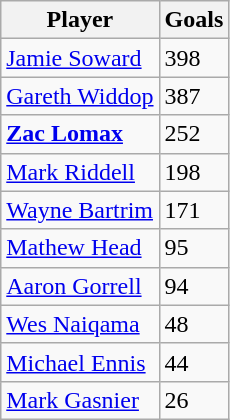<table class="wikitable">
<tr>
<th>Player</th>
<th>Goals</th>
</tr>
<tr>
<td><a href='#'>Jamie Soward</a></td>
<td>398</td>
</tr>
<tr>
<td><a href='#'>Gareth Widdop</a></td>
<td>387</td>
</tr>
<tr>
<td><strong><a href='#'>Zac Lomax</a></strong></td>
<td>252</td>
</tr>
<tr>
<td><a href='#'>Mark Riddell</a></td>
<td>198</td>
</tr>
<tr>
<td><a href='#'>Wayne Bartrim</a></td>
<td>171</td>
</tr>
<tr>
<td><a href='#'>Mathew Head</a></td>
<td>95</td>
</tr>
<tr>
<td><a href='#'>Aaron Gorrell</a></td>
<td>94</td>
</tr>
<tr>
<td><a href='#'>Wes Naiqama</a></td>
<td>48</td>
</tr>
<tr>
<td><a href='#'>Michael Ennis</a></td>
<td>44</td>
</tr>
<tr>
<td><a href='#'>Mark Gasnier</a></td>
<td>26</td>
</tr>
</table>
